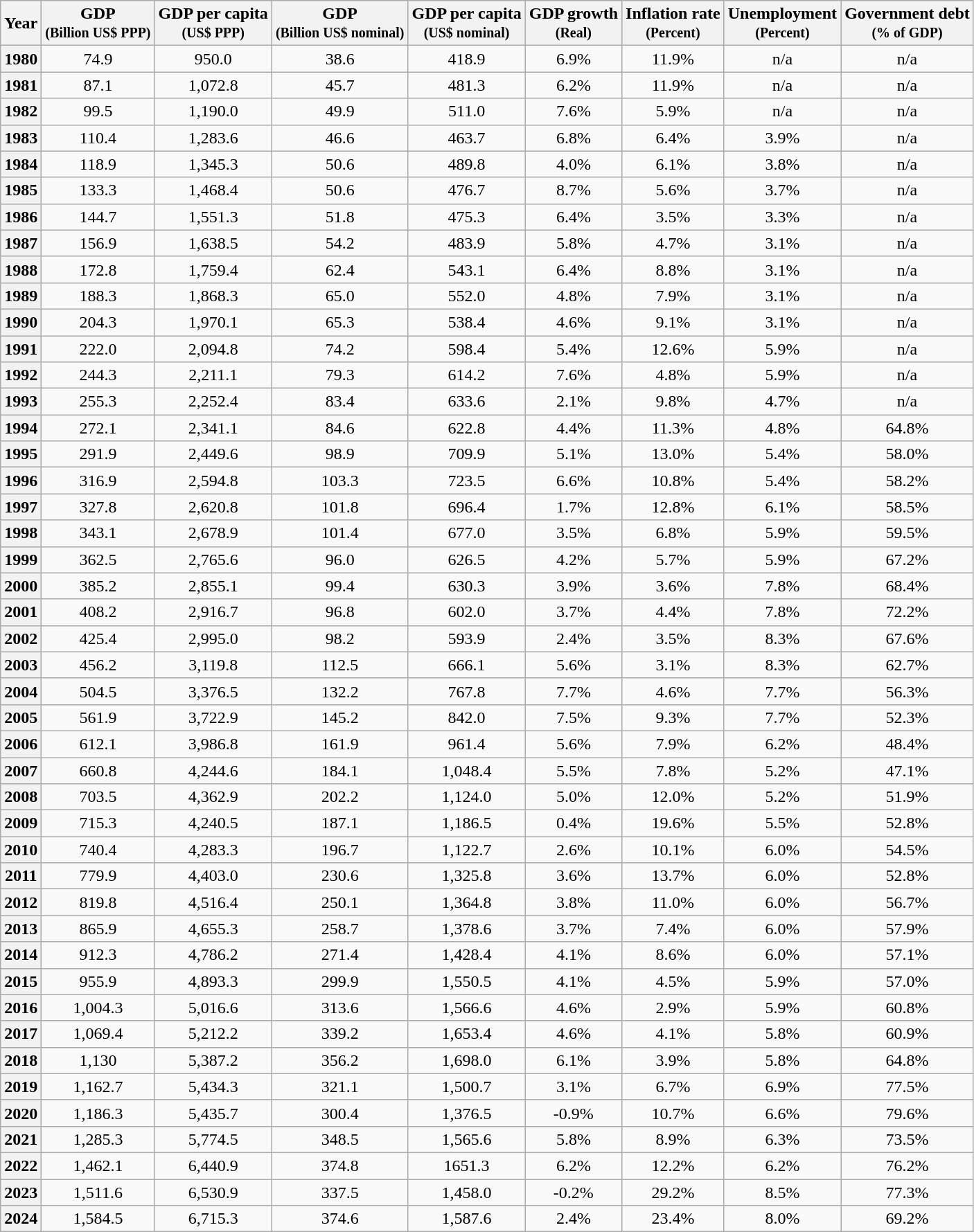<table class="wikitable mw-datatable" style="white-space:nowrap;">
<tr>
<th>Year</th>
<th>GDP<br><small>(Billion US$ PPP)</small></th>
<th>GDP per capita<br><small>(US$ PPP)</small></th>
<th>GDP<br><small>(Billion US$ nominal)</small></th>
<th>GDP per capita<br><small>(US$ nominal)</small></th>
<th style="text-align:center">GDP growth<br><small>(Real)</small></th>
<th style="text-align:center">Inflation rate<br><small>(Percent)</small></th>
<th>Unemployment<br><small>(Percent)</small></th>
<th style="text-align:center">Government debt<br><small>(% of GDP)</small></th>
</tr>
<tr>
<th>1980</th>
<td style="text-align:center">74.9</td>
<td style="text-align:center">950.0</td>
<td style="text-align:center">38.6</td>
<td style="text-align:center">418.9</td>
<td style="text-align:center">6.9%</td>
<td style="text-align:center">11.9%</td>
<td style="text-align:center">n/a</td>
<td style="text-align:center">n/a</td>
</tr>
<tr>
<th>1981</th>
<td style="text-align:center">87.1</td>
<td style="text-align:center">1,072.8</td>
<td style="text-align:center">45.7</td>
<td style="text-align:center">481.3</td>
<td style="text-align:center">6.2%</td>
<td style="text-align:center">11.9%</td>
<td style="text-align:center">n/a</td>
<td style="text-align:center">n/a</td>
</tr>
<tr>
<th>1982</th>
<td style="text-align:center">99.5</td>
<td style="text-align:center">1,190.0</td>
<td style="text-align:center">49.9</td>
<td style="text-align:center">511.0</td>
<td style="text-align:center">7.6%</td>
<td style="text-align:center">5.9%</td>
<td style="text-align:center">n/a</td>
<td style="text-align:center">n/a</td>
</tr>
<tr>
<th>1983</th>
<td style="text-align:center">110.4</td>
<td style="text-align:center">1,283.6</td>
<td style="text-align:center">46.6</td>
<td style="text-align:center">463.7</td>
<td style="text-align:center">6.8%</td>
<td style="text-align:center">6.4%</td>
<td style="text-align:center">3.9%</td>
<td style="text-align:center">n/a</td>
</tr>
<tr>
<th>1984</th>
<td style="text-align:center">118.9</td>
<td style="text-align:center">1,345.3</td>
<td style="text-align:center">50.6</td>
<td style="text-align:center">489.8</td>
<td style="text-align:center">4.0%</td>
<td style="text-align:center">6.1%</td>
<td style="text-align:center">3.8%</td>
<td style="text-align:center">n/a</td>
</tr>
<tr>
<th>1985</th>
<td style="text-align:center">133.3</td>
<td style="text-align:center">1,468.4</td>
<td style="text-align:center">50.6</td>
<td style="text-align:center">476.7</td>
<td style="text-align:center">8.7%</td>
<td style="text-align:center">5.6%</td>
<td style="text-align:center">3.7%</td>
<td style="text-align:center">n/a</td>
</tr>
<tr>
<th>1986</th>
<td style="text-align:center">144.7</td>
<td style="text-align:center">1,551.3</td>
<td style="text-align:center">51.8</td>
<td style="text-align:center">475.3</td>
<td style="text-align:center">6.4%</td>
<td style="text-align:center">3.5%</td>
<td style="text-align:center">3.3%</td>
<td style="text-align:center">n/a</td>
</tr>
<tr>
<th>1987</th>
<td style="text-align:center">156.9</td>
<td style="text-align:center">1,638.5</td>
<td style="text-align:center">54.2</td>
<td style="text-align:center">483.9</td>
<td style="text-align:center">5.8%</td>
<td style="text-align:center">4.7%</td>
<td style="text-align:center">3.1%</td>
<td style="text-align:center">n/a</td>
</tr>
<tr>
<th>1988</th>
<td style="text-align:center">172.8</td>
<td style="text-align:center">1,759.4</td>
<td style="text-align:center">62.4</td>
<td style="text-align:center">543.1</td>
<td style="text-align:center">6.4%</td>
<td style="text-align:center">8.8%</td>
<td style="text-align:center">3.1%</td>
<td style="text-align:center">n/a</td>
</tr>
<tr>
<th>1989</th>
<td style="text-align:center">188.3</td>
<td style="text-align:center">1,868.3</td>
<td style="text-align:center">65.0</td>
<td style="text-align:center">552.0</td>
<td style="text-align:center">4.8%</td>
<td style="text-align:center">7.9%</td>
<td style="text-align:center">3.1%</td>
<td style="text-align:center">n/a</td>
</tr>
<tr>
<th>1990</th>
<td style="text-align:center">204.3</td>
<td style="text-align:center">1,970.1</td>
<td style="text-align:center">65.3</td>
<td style="text-align:center">538.4</td>
<td style="text-align:center">4.6%</td>
<td style="text-align:center">9.1%</td>
<td style="text-align:center">3.1%</td>
<td style="text-align:center">n/a</td>
</tr>
<tr>
<th>1991</th>
<td style="text-align:center">222.0</td>
<td style="text-align:center">2,094.8</td>
<td style="text-align:center">74.2</td>
<td style="text-align:center">598.4</td>
<td style="text-align:center">5.4%</td>
<td style="text-align:center">12.6%</td>
<td style="text-align:center">5.9%</td>
<td style="text-align:center">n/a</td>
</tr>
<tr>
<th>1992</th>
<td style="text-align:center">244.3</td>
<td style="text-align:center">2,211.1</td>
<td style="text-align:center">79.3</td>
<td style="text-align:center">614.2</td>
<td style="text-align:center">7.6%</td>
<td style="text-align:center">4.8%</td>
<td style="text-align:center">5.9%</td>
<td style="text-align:center">n/a</td>
</tr>
<tr>
<th>1993</th>
<td style="text-align:center">255.3</td>
<td style="text-align:center">2,252.4</td>
<td style="text-align:center">83.4</td>
<td style="text-align:center">633.6</td>
<td style="text-align:center">2.1%</td>
<td style="text-align:center">9.8%</td>
<td style="text-align:center">4.7%</td>
<td style="text-align:center">n/a</td>
</tr>
<tr>
<th>1994</th>
<td style="text-align:center">272.1</td>
<td style="text-align:center">2,341.1</td>
<td style="text-align:center">84.6</td>
<td style="text-align:center">622.8</td>
<td style="text-align:center">4.4%</td>
<td style="text-align:center">11.3%</td>
<td style="text-align:center">4.8%</td>
<td style="text-align:center">64.8%</td>
</tr>
<tr>
<th>1995</th>
<td style="text-align:center">291.9</td>
<td style="text-align:center">2,449.6</td>
<td style="text-align:center">98.9</td>
<td style="text-align:center">709.9</td>
<td style="text-align:center">5.1%</td>
<td style="text-align:center">13.0%</td>
<td style="text-align:center">5.4%</td>
<td style="text-align:center">58.0%</td>
</tr>
<tr>
<th>1996</th>
<td style="text-align:center">316.9</td>
<td style="text-align:center">2,594.8</td>
<td style="text-align:center">103.3</td>
<td style="text-align:center">723.5</td>
<td style="text-align:center">6.6%</td>
<td style="text-align:center">10.8%</td>
<td style="text-align:center">5.4%</td>
<td style="text-align:center">58.2%</td>
</tr>
<tr>
<th>1997</th>
<td style="text-align:center">327.8</td>
<td style="text-align:center">2,620.8</td>
<td style="text-align:center">101.8</td>
<td style="text-align:center">696.4</td>
<td style="text-align:center">1.7%</td>
<td style="text-align:center">12.8%</td>
<td style="text-align:center">6.1%</td>
<td style="text-align:center">58.5%</td>
</tr>
<tr>
<th>1998</th>
<td style="text-align:center">343.1</td>
<td style="text-align:center">2,678.9</td>
<td style="text-align:center">101.4</td>
<td style="text-align:center">677.0</td>
<td style="text-align:center">3.5%</td>
<td style="text-align:center">6.8%</td>
<td style="text-align:center">5.9%</td>
<td style="text-align:center">59.5%</td>
</tr>
<tr>
<th>1999</th>
<td style="text-align:center">362.5</td>
<td style="text-align:center">2,765.6</td>
<td style="text-align:center">96.0</td>
<td style="text-align:center">626.5</td>
<td style="text-align:center">4.2%</td>
<td style="text-align:center">5.7%</td>
<td style="text-align:center">5.9%</td>
<td style="text-align:center">67.2%</td>
</tr>
<tr>
<th>2000</th>
<td style="text-align:center">385.2</td>
<td style="text-align:center">2,855.1</td>
<td style="text-align:center">99.4</td>
<td style="text-align:center">630.3</td>
<td style="text-align:center">3.9%</td>
<td style="text-align:center">3.6%</td>
<td style="text-align:center">7.8%</td>
<td style="text-align:center">68.4%</td>
</tr>
<tr>
<th>2001</th>
<td style="text-align:center">408.2</td>
<td style="text-align:center">2,916.7</td>
<td style="text-align:center">96.8</td>
<td style="text-align:center">602.0</td>
<td style="text-align:center">3.7%</td>
<td style="text-align:center">4.4%</td>
<td style="text-align:center">7.8%</td>
<td style="text-align:center">72.2%</td>
</tr>
<tr>
<th>2002</th>
<td style="text-align:center">425.4</td>
<td style="text-align:center">2,995.0</td>
<td style="text-align:center">98.2</td>
<td style="text-align:center">593.9</td>
<td style="text-align:center">2.4%</td>
<td style="text-align:center">3.5%</td>
<td style="text-align:center">8.3%</td>
<td style="text-align:center">67.6%</td>
</tr>
<tr>
<th>2003</th>
<td style="text-align:center">456.2</td>
<td style="text-align:center">3,119.8</td>
<td style="text-align:center">112.5</td>
<td style="text-align:center">666.1</td>
<td style="text-align:center">5.6%</td>
<td style="text-align:center">3.1%</td>
<td style="text-align:center">8.3%</td>
<td style="text-align:center">62.7%</td>
</tr>
<tr>
<th>2004</th>
<td style="text-align:center">504.5</td>
<td style="text-align:center">3,376.5</td>
<td style="text-align:center">132.2</td>
<td style="text-align:center">767.8</td>
<td style="text-align:center">7.7%</td>
<td style="text-align:center">4.6%</td>
<td style="text-align:center">7.7%</td>
<td style="text-align:center">56.3%</td>
</tr>
<tr>
<th>2005</th>
<td style="text-align:center">561.9</td>
<td style="text-align:center">3,722.9</td>
<td style="text-align:center">145.2</td>
<td style="text-align:center">842.0</td>
<td style="text-align:center">7.5%</td>
<td style="text-align:center">9.3%</td>
<td style="text-align:center">7.7%</td>
<td style="text-align:center">52.3%</td>
</tr>
<tr>
<th>2006</th>
<td style="text-align:center">612.1</td>
<td style="text-align:center">3,986.8</td>
<td style="text-align:center">161.9</td>
<td style="text-align:center">961.4</td>
<td style="text-align:center">5.6%</td>
<td style="text-align:center">7.9%</td>
<td style="text-align:center">6.2%</td>
<td style="text-align:center">48.4%</td>
</tr>
<tr>
<th>2007</th>
<td style="text-align:center">660.8</td>
<td style="text-align:center">4,244.6</td>
<td style="text-align:center">184.1</td>
<td style="text-align:center">1,048.4</td>
<td style="text-align:center">5.5%</td>
<td style="text-align:center">7.8%</td>
<td style="text-align:center">5.2%</td>
<td style="text-align:center">47.1%</td>
</tr>
<tr>
<th>2008</th>
<td style="text-align:center">703.5</td>
<td style="text-align:center">4,362.9</td>
<td style="text-align:center">202.2</td>
<td style="text-align:center">1,124.0</td>
<td style="text-align:center">5.0%</td>
<td style="text-align:center">12.0%</td>
<td style="text-align:center">5.2%</td>
<td style="text-align:center">51.9%</td>
</tr>
<tr>
<th>2009</th>
<td style="text-align:center">715.3</td>
<td style="text-align:center">4,240.5</td>
<td style="text-align:center">187.1</td>
<td style="text-align:center">1,186.5</td>
<td style="text-align:center">0.4%</td>
<td style="text-align:center">19.6%</td>
<td style="text-align:center">5.5%</td>
<td style="text-align:center">52.8%</td>
</tr>
<tr>
<th>2010</th>
<td style="text-align:center">740.4</td>
<td style="text-align:center">4,283.3</td>
<td style="text-align:center">196.7</td>
<td style="text-align:center">1,122.7</td>
<td style="text-align:center">2.6%</td>
<td style="text-align:center">10.1%</td>
<td style="text-align:center">6.0%</td>
<td style="text-align:center">54.5%</td>
</tr>
<tr>
<th>2011</th>
<td style="text-align:center">779.9</td>
<td style="text-align:center">4,403.0</td>
<td style="text-align:center">230.6</td>
<td style="text-align:center">1,325.8</td>
<td style="text-align:center">3.6%</td>
<td style="text-align:center">13.7%</td>
<td style="text-align:center">6.0%</td>
<td style="text-align:center">52.8%</td>
</tr>
<tr>
<th>2012</th>
<td style="text-align:center">819.8</td>
<td style="text-align:center">4,516.4</td>
<td style="text-align:center">250.1</td>
<td style="text-align:center">1,364.8</td>
<td style="text-align:center">3.8%</td>
<td style="text-align:center">11.0%</td>
<td style="text-align:center">6.0%</td>
<td style="text-align:center">56.7%</td>
</tr>
<tr>
<th>2013</th>
<td style="text-align:center">865.9</td>
<td style="text-align:center">4,655.3</td>
<td style="text-align:center">258.7</td>
<td style="text-align:center">1,378.6</td>
<td style="text-align:center">3.7%</td>
<td style="text-align:center">7.4%</td>
<td style="text-align:center">6.0%</td>
<td style="text-align:center">57.9%</td>
</tr>
<tr>
<th>2014</th>
<td style="text-align:center">912.3</td>
<td style="text-align:center">4,786.2</td>
<td style="text-align:center">271.4</td>
<td style="text-align:center">1,428.4</td>
<td style="text-align:center">4.1%</td>
<td style="text-align:center"> 8.6%</td>
<td style="text-align:center">6.0%</td>
<td style="text-align:center">57.1%</td>
</tr>
<tr>
<th>2015</th>
<td style="text-align:center">955.9</td>
<td style="text-align:center">4,893.3</td>
<td style="text-align:center">299.9</td>
<td style="text-align:center">1,550.5</td>
<td style="text-align:center">4.1%</td>
<td style="text-align:center">4.5%</td>
<td style="text-align:center">5.9%</td>
<td style="text-align:center">57.0%</td>
</tr>
<tr>
<th>2016</th>
<td style="text-align:center">1,004.3</td>
<td style="text-align:center">5,016.6</td>
<td style="text-align:center">313.6</td>
<td style="text-align:center">1,566.6</td>
<td style="text-align:center">4.6%</td>
<td style="text-align:center">2.9%</td>
<td style="text-align:center">5.9%</td>
<td style="text-align:center">60.8%</td>
</tr>
<tr>
<th>2017</th>
<td style="text-align:center">1,069.4</td>
<td style="text-align:center">5,212.2</td>
<td style="text-align:center">339.2</td>
<td style="text-align:center">1,653.4</td>
<td style="text-align:center">4.6%</td>
<td style="text-align:center">4.1%</td>
<td style="text-align:center">5.8%</td>
<td style="text-align:center">60.9%</td>
</tr>
<tr>
<th>2018</th>
<td style="text-align:center">1,130</td>
<td style="text-align:center">5,387.2</td>
<td style="text-align:center">356.2</td>
<td style="text-align:center">1,698.0</td>
<td style="text-align:center">6.1%</td>
<td style="text-align:center">3.9%</td>
<td style="text-align:center">5.8%</td>
<td style="text-align:center">64.8%</td>
</tr>
<tr>
<th>2019</th>
<td style="text-align:center">1,162.7</td>
<td style="text-align:center">5,434.3</td>
<td style="text-align:center">321.1</td>
<td style="text-align:center">1,500.7</td>
<td style="text-align:center">3.1%</td>
<td style="text-align:center">6.7%</td>
<td style="text-align:center">6.9%</td>
<td style="text-align:center">77.5%</td>
</tr>
<tr>
<th>2020</th>
<td style="text-align:center">1,186.3</td>
<td style="text-align:center">5,435.7</td>
<td style="text-align:center">300.4</td>
<td style="text-align:center">1,376.5</td>
<td style="text-align:center">-0.9%</td>
<td style="text-align:center">10.7%</td>
<td style="text-align:center">6.6%</td>
<td style="text-align:center">79.6%</td>
</tr>
<tr>
<th>2021</th>
<td style="text-align:center">1,285.3</td>
<td style="text-align:center">5,774.5</td>
<td style="text-align:center">348.5</td>
<td style="text-align:center">1,565.6</td>
<td style="text-align:center">5.8%</td>
<td style="text-align:center">8.9%</td>
<td style="text-align:center">6.3%</td>
<td style="text-align:center">73.5%</td>
</tr>
<tr>
<th>2022</th>
<td style="text-align:center">1,462.1</td>
<td style="text-align:center">6,440.9</td>
<td style="text-align:center">374.8</td>
<td style="text-align:center">1651.3</td>
<td style="text-align:center">6.2%</td>
<td style="text-align:center">12.2%</td>
<td style="text-align:center">6.2%</td>
<td style="text-align:center">76.2%</td>
</tr>
<tr>
<th>2023</th>
<td style="text-align:center">1,511.6</td>
<td style="text-align:center">6,530.9</td>
<td style="text-align:center">337.5</td>
<td style="text-align:center">1,458.0</td>
<td style="text-align:center">-0.2%</td>
<td style="text-align:center">29.2%</td>
<td style="text-align:center">8.5%</td>
<td style="text-align:center">77.3%</td>
</tr>
<tr>
<th>2024</th>
<td style="text-align:center">1,584.5</td>
<td style="text-align:center">6,715.3</td>
<td style="text-align:center">374.6</td>
<td style="text-align:center">1,587.6</td>
<td style="text-align:center">2.4%</td>
<td style="text-align:center">23.4%</td>
<td style="text-align:center">8.0%</td>
<td style="text-align:center">69.2%</td>
</tr>
</table>
